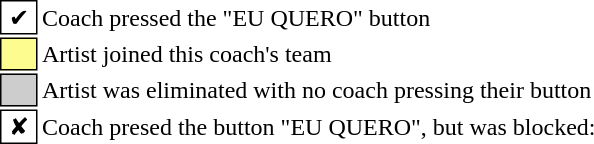<table class="toccolours" style="font-size: 100%; white-space: nowrap">
<tr>
<td style="background:white; border:1px solid black"> ✔ </td>
<td>Coach pressed the "EU QUERO" button</td>
</tr>
<tr>
<td style="background:#fdfc8f; border:1px solid black">     </td>
<td>Artist joined this coach's team</td>
</tr>
<tr>
<td style="background:#cdcdcd; border:1px solid black">     </td>
<td>Artist was eliminated with no coach pressing their button</td>
</tr>
<tr>
<td style="background:white; border:1px solid black"> ✘ </td>
<td>Coach presed the button "EU QUERO", but was blocked:</td>
</tr>
<tr>
<td></td>
<td><br></td>
</tr>
</table>
